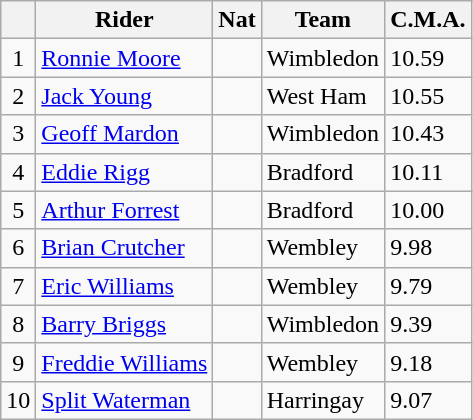<table class=wikitable>
<tr>
<th></th>
<th>Rider</th>
<th>Nat</th>
<th>Team</th>
<th>C.M.A.</th>
</tr>
<tr>
<td align="center">1</td>
<td><a href='#'>Ronnie Moore</a></td>
<td></td>
<td>Wimbledon</td>
<td>10.59</td>
</tr>
<tr>
<td align="center">2</td>
<td><a href='#'>Jack Young</a></td>
<td></td>
<td>West Ham</td>
<td>10.55</td>
</tr>
<tr>
<td align="center">3</td>
<td><a href='#'>Geoff Mardon</a></td>
<td></td>
<td>Wimbledon</td>
<td>10.43</td>
</tr>
<tr>
<td align="center">4</td>
<td><a href='#'>Eddie Rigg</a></td>
<td></td>
<td>Bradford</td>
<td>10.11</td>
</tr>
<tr>
<td align="center">5</td>
<td><a href='#'>Arthur Forrest</a></td>
<td></td>
<td>Bradford</td>
<td>10.00</td>
</tr>
<tr>
<td align="center">6</td>
<td><a href='#'>Brian Crutcher</a></td>
<td></td>
<td>Wembley</td>
<td>9.98</td>
</tr>
<tr>
<td align="center">7</td>
<td><a href='#'>Eric Williams</a></td>
<td></td>
<td>Wembley</td>
<td>9.79</td>
</tr>
<tr>
<td align="center">8</td>
<td><a href='#'>Barry Briggs</a></td>
<td></td>
<td>Wimbledon</td>
<td>9.39</td>
</tr>
<tr>
<td align="center">9</td>
<td><a href='#'>Freddie Williams</a></td>
<td></td>
<td>Wembley</td>
<td>9.18</td>
</tr>
<tr>
<td align="center">10</td>
<td><a href='#'>Split Waterman</a></td>
<td></td>
<td>Harringay</td>
<td>9.07</td>
</tr>
</table>
